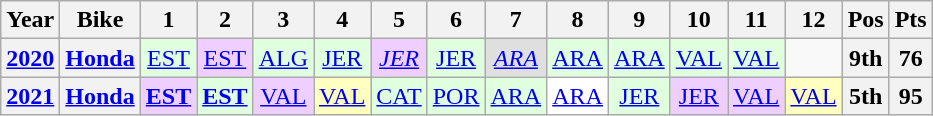<table class="wikitable" style="text-align:center;">
<tr>
<th>Year</th>
<th>Bike</th>
<th>1</th>
<th>2</th>
<th>3</th>
<th>4</th>
<th>5</th>
<th>6</th>
<th>7</th>
<th>8</th>
<th>9</th>
<th>10</th>
<th>11</th>
<th>12</th>
<th>Pos</th>
<th>Pts</th>
</tr>
<tr>
<th><a href='#'>2020</a></th>
<th><a href='#'>Honda</a></th>
<td style="background:#dfffdf;"><a href='#'>EST</a><br></td>
<td style="background:#efcfff;"><a href='#'>EST</a><br></td>
<td style="background:#dfffdf;"><a href='#'>ALG</a><br></td>
<td style="background:#dfffdf;"><a href='#'>JER</a><br></td>
<td style="background:#efcfff;"><em><a href='#'>JER</a></em><br></td>
<td style="background:#dfffdf;"><a href='#'>JER</a><br></td>
<td style="background:#dfdfdf;"><em><a href='#'>ARA</a></em><br></td>
<td style="background:#dfffdf;"><a href='#'>ARA</a><br></td>
<td style="background:#dfffdf;"><a href='#'>ARA</a><br></td>
<td style="background:#dfffdf;"><a href='#'>VAL</a><br></td>
<td style="background:#dfffdf;"><a href='#'>VAL</a><br></td>
<td></td>
<th>9th</th>
<th>76</th>
</tr>
<tr>
<th><a href='#'>2021</a></th>
<th><a href='#'>Honda</a></th>
<td style="background:#efcfff;"><strong><a href='#'>EST</a></strong><br></td>
<td style="background:#dfffdf;"><strong><a href='#'>EST</a></strong><br></td>
<td style="background:#efcfff;"><a href='#'>VAL</a><br></td>
<td style="background:#ffffbf;"><a href='#'>VAL</a><br></td>
<td style="background:#dfffdf;"><a href='#'>CAT</a><br></td>
<td style="background:#dfffdf;"><a href='#'>POR</a><br></td>
<td style="background:#dfffdf;"><a href='#'>ARA</a><br></td>
<td style="background:#ffffff;"><a href='#'>ARA</a><br></td>
<td style="background:#dfffdf;"><a href='#'>JER</a><br></td>
<td style="background:#efcfff;"><a href='#'>JER</a><br></td>
<td style="background:#efcfff;"><a href='#'>VAL</a><br></td>
<td style="background:#ffffbf;"><a href='#'>VAL</a><br></td>
<th>5th</th>
<th>95</th>
</tr>
</table>
